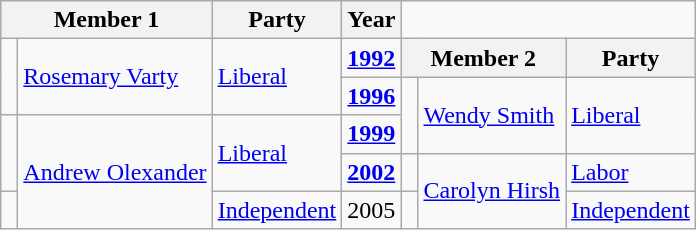<table class="wikitable">
<tr>
<th colspan="2">Member 1</th>
<th>Party</th>
<th>Year</th>
</tr>
<tr>
<td rowspan=2 > </td>
<td rowspan=2><a href='#'>Rosemary Varty</a></td>
<td rowspan=2><a href='#'>Liberal</a></td>
<td><strong><a href='#'>1992</a></strong></td>
<th colspan="2">Member 2</th>
<th>Party</th>
</tr>
<tr>
<td><strong><a href='#'>1996</a></strong></td>
<td rowspan=2 > </td>
<td rowspan=2><a href='#'>Wendy Smith</a></td>
<td rowspan=2><a href='#'>Liberal</a></td>
</tr>
<tr>
<td rowspan=2  > </td>
<td rowspan=3><a href='#'>Andrew Olexander</a></td>
<td rowspan=2><a href='#'>Liberal</a></td>
<td><strong><a href='#'>1999</a></strong></td>
</tr>
<tr>
<td><strong><a href='#'>2002</a></strong></td>
<td> </td>
<td rowspan=2><a href='#'>Carolyn Hirsh</a></td>
<td><a href='#'>Labor</a></td>
</tr>
<tr>
<td> </td>
<td><a href='#'>Independent</a></td>
<td>2005</td>
<td> </td>
<td><a href='#'>Independent</a></td>
</tr>
</table>
